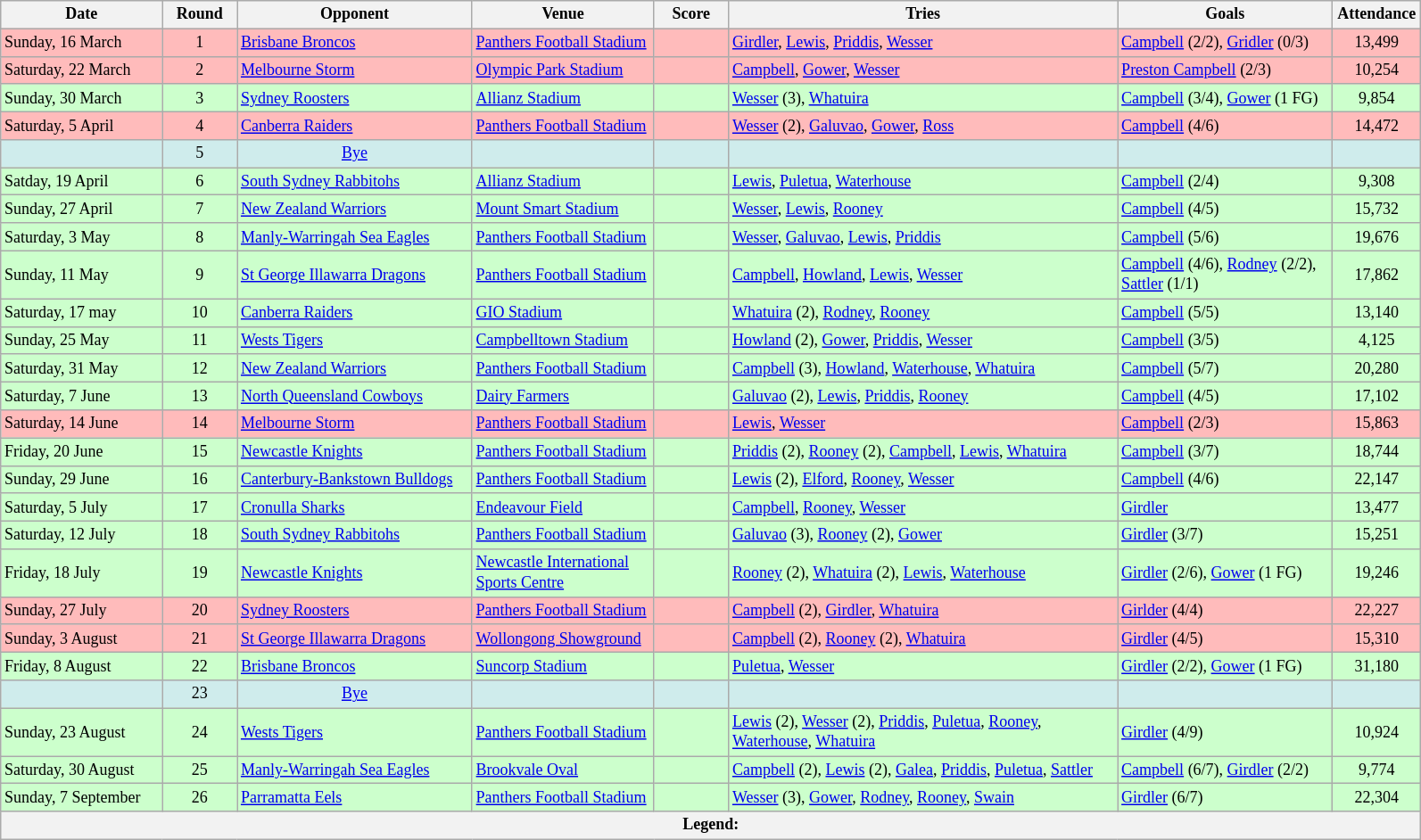<table class="wikitable" style="font-size:75%;">
<tr>
<th style="width:115px;">Date</th>
<th style="width:50px;">Round</th>
<th style="width:170px;">Opponent</th>
<th style="width:130px;">Venue</th>
<th style="width:50px;">Score</th>
<th style="width:285px;">Tries</th>
<th style="width:155px;">Goals</th>
<th style="width:60px;">Attendance</th>
</tr>
<tr style="background:#FFBBBB;">
<td>Sunday, 16 March</td>
<td style="text-align:center;">1</td>
<td> <a href='#'>Brisbane Broncos</a></td>
<td><a href='#'>Panthers Football Stadium</a></td>
<td style="text-align:center;"></td>
<td><a href='#'>Girdler</a>, <a href='#'>Lewis</a>, <a href='#'>Priddis</a>, <a href='#'>Wesser</a></td>
<td><a href='#'>Campbell</a> (2/2), <a href='#'>Gridler</a> (0/3)</td>
<td style="text-align:center;">13,499</td>
</tr>
<tr style="background:#FFBBBB;">
<td>Saturday, 22 March</td>
<td style="text-align:center;">2</td>
<td> <a href='#'>Melbourne Storm</a></td>
<td><a href='#'>Olympic Park Stadium</a></td>
<td style="text-align:center;"></td>
<td><a href='#'>Campbell</a>, <a href='#'>Gower</a>, <a href='#'>Wesser</a></td>
<td><a href='#'>Preston Campbell</a> (2/3)</td>
<td style="text-align:center;">10,254</td>
</tr>
<tr style="background:#cfc;">
<td>Sunday, 30 March</td>
<td style="text-align:center;">3</td>
<td> <a href='#'>Sydney Roosters</a></td>
<td><a href='#'>Allianz Stadium</a></td>
<td style="text-align:center;"></td>
<td><a href='#'>Wesser</a> (3), <a href='#'>Whatuira</a></td>
<td><a href='#'>Campbell</a> (3/4), <a href='#'>Gower</a> (1 FG)</td>
<td style="text-align:center;">9,854</td>
</tr>
<tr style="background:#FFBBBB;">
<td>Saturday, 5 April</td>
<td style="text-align:center;">4</td>
<td> <a href='#'>Canberra Raiders</a></td>
<td><a href='#'>Panthers Football Stadium</a></td>
<td style="text-align:center;"></td>
<td><a href='#'>Wesser</a> (2), <a href='#'>Galuvao</a>, <a href='#'>Gower</a>, <a href='#'>Ross</a></td>
<td><a href='#'>Campbell</a> (4/6)</td>
<td style="text-align:center;">14,472</td>
</tr>
<tr style="background:#cfecec;">
<td></td>
<td style="text-align:center;">5</td>
<td style="text-align:center;"><a href='#'>Bye</a></td>
<td></td>
<td></td>
<td></td>
<td></td>
<td></td>
</tr>
<tr style="background:#cfc;">
<td>Satday, 19 April</td>
<td style="text-align:center;">6</td>
<td> <a href='#'>South Sydney Rabbitohs</a></td>
<td><a href='#'>Allianz Stadium</a></td>
<td style="text-align:center;"></td>
<td><a href='#'>Lewis</a>, <a href='#'>Puletua</a>, <a href='#'>Waterhouse</a></td>
<td><a href='#'>Campbell</a> (2/4)</td>
<td style="text-align:center;">9,308</td>
</tr>
<tr style="background:#cfc;">
<td>Sunday, 27 April</td>
<td style="text-align:center;">7</td>
<td> <a href='#'>New Zealand Warriors</a></td>
<td><a href='#'>Mount Smart Stadium</a></td>
<td style="text-align:center;"></td>
<td><a href='#'>Wesser</a>, <a href='#'>Lewis</a>, <a href='#'>Rooney</a></td>
<td><a href='#'>Campbell</a> (4/5)</td>
<td style="text-align:center;">15,732</td>
</tr>
<tr style="background:#cfc;">
<td>Saturday, 3 May</td>
<td style="text-align:center;">8</td>
<td> <a href='#'>Manly-Warringah Sea Eagles</a></td>
<td><a href='#'>Panthers Football Stadium</a></td>
<td style="text-align:center;"></td>
<td><a href='#'>Wesser</a>, <a href='#'>Galuvao</a>, <a href='#'>Lewis</a>, <a href='#'>Priddis</a></td>
<td><a href='#'>Campbell</a> (5/6)</td>
<td style="text-align:center;">19,676</td>
</tr>
<tr style="background:#cfc;">
<td>Sunday, 11 May</td>
<td style="text-align:center;">9</td>
<td> <a href='#'>St George Illawarra Dragons</a></td>
<td><a href='#'>Panthers Football Stadium</a></td>
<td style="text-align:center;"></td>
<td><a href='#'>Campbell</a>, <a href='#'>Howland</a>, <a href='#'>Lewis</a>, <a href='#'>Wesser</a></td>
<td><a href='#'>Campbell</a> (4/6), <a href='#'>Rodney</a> (2/2), <a href='#'>Sattler</a> (1/1)</td>
<td style="text-align:center;">17,862</td>
</tr>
<tr style="background:#cfc;">
<td>Saturday, 17 may</td>
<td style="text-align:center;">10</td>
<td> <a href='#'>Canberra Raiders</a></td>
<td><a href='#'>GIO Stadium</a></td>
<td style="text-align:center;"></td>
<td><a href='#'>Whatuira</a> (2), <a href='#'>Rodney</a>, <a href='#'>Rooney</a></td>
<td><a href='#'>Campbell</a> (5/5)</td>
<td style="text-align:center;">13,140</td>
</tr>
<tr style="background:#cfc;">
<td>Sunday, 25 May</td>
<td style="text-align:center;">11</td>
<td> <a href='#'>Wests Tigers</a></td>
<td><a href='#'>Campbelltown Stadium</a></td>
<td style="text-align:center;"></td>
<td><a href='#'>Howland</a> (2), <a href='#'>Gower</a>, <a href='#'>Priddis</a>, <a href='#'>Wesser</a></td>
<td><a href='#'>Campbell</a> (3/5)</td>
<td style="text-align:center;">4,125</td>
</tr>
<tr style="background:#cfc;">
<td>Saturday, 31 May</td>
<td style="text-align:center;">12</td>
<td> <a href='#'>New Zealand Warriors</a></td>
<td><a href='#'>Panthers Football Stadium</a></td>
<td style="text-align:center;"></td>
<td><a href='#'>Campbell</a> (3), <a href='#'>Howland</a>, <a href='#'>Waterhouse</a>, <a href='#'>Whatuira</a></td>
<td><a href='#'>Campbell</a> (5/7)</td>
<td style="text-align:center;">20,280</td>
</tr>
<tr style="background:#cfc;">
<td>Saturday, 7 June</td>
<td style="text-align:center;">13</td>
<td> <a href='#'>North Queensland Cowboys</a></td>
<td><a href='#'>Dairy Farmers</a></td>
<td style="text-align:center;"></td>
<td><a href='#'>Galuvao</a> (2), <a href='#'>Lewis</a>, <a href='#'>Priddis</a>, <a href='#'>Rooney</a></td>
<td><a href='#'>Campbell</a> (4/5)</td>
<td style="text-align:center;">17,102</td>
</tr>
<tr style="background:#FFBBBB;">
<td>Saturday, 14 June</td>
<td style="text-align:center;">14</td>
<td> <a href='#'>Melbourne Storm</a></td>
<td><a href='#'>Panthers Football Stadium</a></td>
<td style="text-align:center;"></td>
<td><a href='#'>Lewis</a>, <a href='#'>Wesser</a></td>
<td><a href='#'>Campbell</a> (2/3)</td>
<td style="text-align:center;">15,863</td>
</tr>
<tr style="background:#cfc;">
<td>Friday, 20 June</td>
<td style="text-align:center;">15</td>
<td> <a href='#'>Newcastle Knights</a></td>
<td><a href='#'>Panthers Football Stadium</a></td>
<td style="text-align:center;"></td>
<td><a href='#'>Priddis</a> (2), <a href='#'>Rooney</a> (2), <a href='#'>Campbell</a>, <a href='#'>Lewis</a>, <a href='#'>Whatuira</a></td>
<td><a href='#'>Campbell</a> (3/7)</td>
<td style="text-align:center;">18,744</td>
</tr>
<tr style="background:#cfc;">
<td>Sunday, 29 June</td>
<td style="text-align:center;">16</td>
<td> <a href='#'>Canterbury-Bankstown Bulldogs</a></td>
<td><a href='#'>Panthers Football Stadium</a></td>
<td style="text-align:center;"></td>
<td><a href='#'>Lewis</a> (2), <a href='#'>Elford</a>, <a href='#'>Rooney</a>, <a href='#'>Wesser</a></td>
<td><a href='#'>Campbell</a> (4/6)</td>
<td style="text-align:center;">22,147</td>
</tr>
<tr style="background:#cfc;">
<td>Saturday, 5 July</td>
<td style="text-align:center;">17</td>
<td> <a href='#'>Cronulla Sharks</a></td>
<td><a href='#'>Endeavour Field</a></td>
<td style="text-align:center;"></td>
<td><a href='#'>Campbell</a>, <a href='#'>Rooney</a>, <a href='#'>Wesser</a></td>
<td><a href='#'>Girdler</a></td>
<td style="text-align:center;">13,477</td>
</tr>
<tr style="background:#cfc;">
<td>Saturday, 12 July</td>
<td style="text-align:center;">18</td>
<td> <a href='#'>South Sydney Rabbitohs</a></td>
<td><a href='#'>Panthers Football Stadium</a></td>
<td style="text-align:center;"></td>
<td><a href='#'>Galuvao</a> (3), <a href='#'>Rooney</a> (2), <a href='#'>Gower</a></td>
<td><a href='#'>Girdler</a> (3/7)</td>
<td style="text-align:center;">15,251</td>
</tr>
<tr style="background:#cfc;">
<td>Friday, 18 July</td>
<td style="text-align:center;">19</td>
<td> <a href='#'>Newcastle Knights</a></td>
<td><a href='#'>Newcastle International Sports Centre</a></td>
<td style="text-align:center;"></td>
<td><a href='#'>Rooney</a> (2), <a href='#'>Whatuira</a> (2), <a href='#'>Lewis</a>, <a href='#'>Waterhouse</a></td>
<td><a href='#'>Girdler</a> (2/6), <a href='#'>Gower</a> (1 FG)</td>
<td style="text-align:center;">19,246</td>
</tr>
<tr style="background:#FFBBBB;">
<td>Sunday, 27 July</td>
<td style="text-align:center;">20</td>
<td> <a href='#'>Sydney Roosters</a></td>
<td><a href='#'>Panthers Football Stadium</a></td>
<td style="text-align:center;"></td>
<td><a href='#'>Campbell</a> (2), <a href='#'>Girdler</a>, <a href='#'>Whatuira</a></td>
<td><a href='#'>Girlder</a> (4/4)</td>
<td style="text-align:center;">22,227</td>
</tr>
<tr style="background:#FFBBBB;">
<td>Sunday, 3 August</td>
<td style="text-align:center;">21</td>
<td> <a href='#'>St George Illawarra Dragons</a></td>
<td><a href='#'>Wollongong Showground</a></td>
<td style="text-align:center;"></td>
<td><a href='#'>Campbell</a> (2), <a href='#'>Rooney</a> (2), <a href='#'>Whatuira</a></td>
<td><a href='#'>Girdler</a> (4/5)</td>
<td style="text-align:center;">15,310</td>
</tr>
<tr style="background:#cfc;">
<td>Friday, 8 August</td>
<td style="text-align:center;">22</td>
<td> <a href='#'>Brisbane Broncos</a></td>
<td><a href='#'>Suncorp Stadium</a></td>
<td style="text-align:center;"></td>
<td><a href='#'>Puletua</a>, <a href='#'>Wesser</a></td>
<td><a href='#'>Girdler</a> (2/2), <a href='#'>Gower</a> (1 FG)</td>
<td style="text-align:center;">31,180</td>
</tr>
<tr style="background:#cfecec;">
<td></td>
<td style="text-align:center;">23</td>
<td style="text-align:center;"><a href='#'>Bye</a></td>
<td></td>
<td></td>
<td></td>
<td></td>
<td></td>
</tr>
<tr style="background:#cfc;">
<td>Sunday, 23 August</td>
<td style="text-align:center;">24</td>
<td> <a href='#'>Wests Tigers</a></td>
<td><a href='#'>Panthers Football Stadium</a></td>
<td style="text-align:center;"></td>
<td><a href='#'>Lewis</a> (2), <a href='#'>Wesser</a> (2), <a href='#'>Priddis</a>, <a href='#'>Puletua</a>, <a href='#'>Rooney</a>, <a href='#'>Waterhouse</a>, <a href='#'>Whatuira</a></td>
<td><a href='#'>Girdler</a> (4/9)</td>
<td style="text-align:center;">10,924</td>
</tr>
<tr style="background:#cfc;">
<td>Saturday, 30 August</td>
<td style="text-align:center;">25</td>
<td> <a href='#'>Manly-Warringah Sea Eagles</a></td>
<td><a href='#'>Brookvale Oval</a></td>
<td style="text-align:center;"></td>
<td><a href='#'>Campbell</a> (2), <a href='#'>Lewis</a> (2), <a href='#'>Galea</a>, <a href='#'>Priddis</a>, <a href='#'>Puletua</a>, <a href='#'>Sattler</a></td>
<td><a href='#'>Campbell</a> (6/7), <a href='#'>Girdler</a> (2/2)</td>
<td style="text-align:center;">9,774</td>
</tr>
<tr style="background:#cfc;">
<td>Sunday, 7 September</td>
<td style="text-align:center;">26</td>
<td> <a href='#'>Parramatta Eels</a></td>
<td><a href='#'>Panthers Football Stadium</a></td>
<td style="text-align:center;"></td>
<td><a href='#'>Wesser</a> (3), <a href='#'>Gower</a>, <a href='#'>Rodney</a>, <a href='#'>Rooney</a>, <a href='#'>Swain</a></td>
<td><a href='#'>Girdler</a> (6/7)</td>
<td style="text-align:center;">22,304</td>
</tr>
<tr>
<th colspan="9"><strong>Legend</strong>:    </th>
</tr>
</table>
